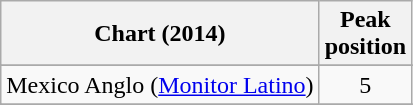<table class="wikitable sortable">
<tr>
<th>Chart (2014)</th>
<th>Peak<br>position</th>
</tr>
<tr>
</tr>
<tr>
</tr>
<tr>
</tr>
<tr>
</tr>
<tr>
</tr>
<tr>
<td>Mexico Anglo (<a href='#'>Monitor Latino</a>)</td>
<td align="center">5</td>
</tr>
<tr>
</tr>
<tr>
</tr>
<tr>
</tr>
<tr>
</tr>
<tr>
</tr>
<tr>
</tr>
<tr>
</tr>
<tr>
</tr>
</table>
